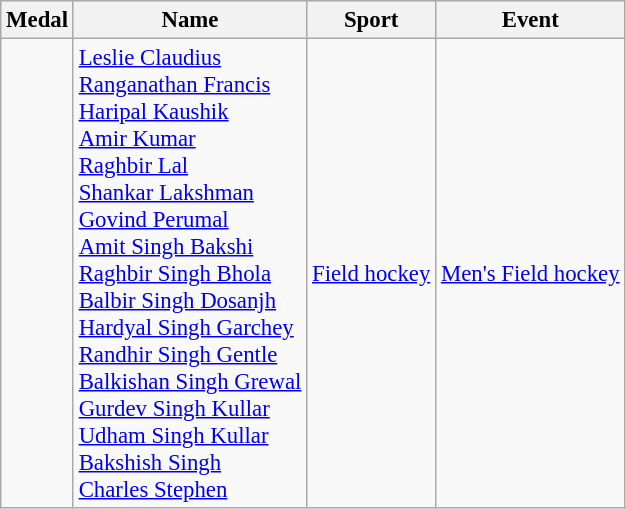<table class="wikitable sortable" style="font-size:95%">
<tr>
<th>Medal</th>
<th>Name</th>
<th>Sport</th>
<th>Event</th>
</tr>
<tr>
<td></td>
<td><a href='#'>Leslie Claudius</a><br><a href='#'>Ranganathan Francis</a><br><a href='#'>Haripal Kaushik</a><br><a href='#'>Amir Kumar</a><br><a href='#'>Raghbir Lal</a><br><a href='#'>Shankar Lakshman</a><br><a href='#'>Govind Perumal</a><br><a href='#'>Amit Singh Bakshi</a><br><a href='#'>Raghbir Singh Bhola</a><br><a href='#'>Balbir Singh Dosanjh</a><br><a href='#'>Hardyal Singh Garchey</a><br><a href='#'>Randhir Singh Gentle</a><br><a href='#'>Balkishan Singh Grewal</a><br><a href='#'>Gurdev Singh Kullar</a><br><a href='#'>Udham Singh Kullar</a><br><a href='#'>Bakshish Singh</a><br><a href='#'>Charles Stephen</a></td>
<td><a href='#'>Field hockey</a></td>
<td><a href='#'>Men's Field hockey</a></td>
</tr>
</table>
